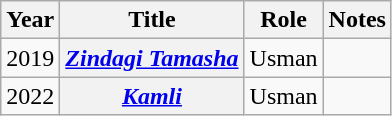<table class="wikitable plainrowheaders">
<tr>
<th>Year</th>
<th>Title</th>
<th>Role</th>
<th>Notes</th>
</tr>
<tr>
<td>2019</td>
<th scope=row><em><a href='#'>Zindagi Tamasha</a></em></th>
<td>Usman</td>
<td></td>
</tr>
<tr>
<td>2022</td>
<th scope=row><em><a href='#'>Kamli</a></em></th>
<td>Usman</td>
<td></td>
</tr>
</table>
